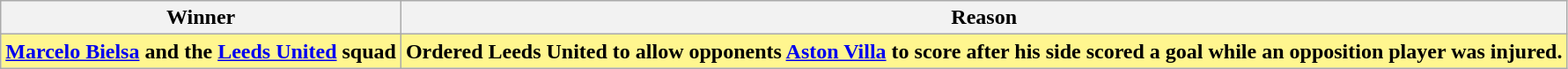<table class="wikitable">
<tr>
<th>Winner</th>
<th>Reason</th>
</tr>
<tr style="background-color: #FFF68F; font-weight: bold;">
<td> <a href='#'>Marcelo Bielsa</a> and the <a href='#'>Leeds United</a> squad</td>
<td>Ordered Leeds United to allow opponents <a href='#'>Aston Villa</a> to score after his side scored a goal while an opposition player was injured.</td>
</tr>
</table>
